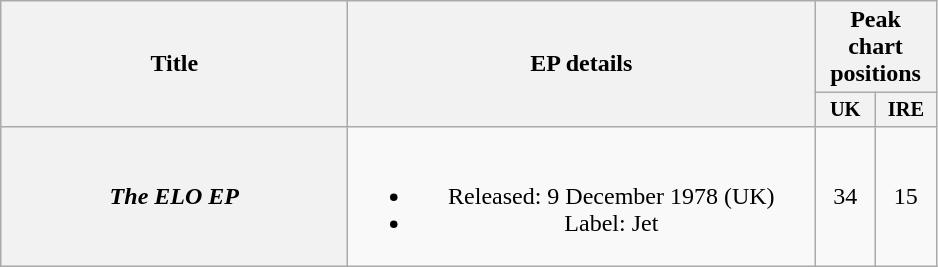<table class="wikitable plainrowheaders" style="text-align:center;" border="1">
<tr>
<th scope="col" rowspan="2" style="width:14em;">Title</th>
<th scope="col" rowspan="2" style="width:19em;">EP details</th>
<th scope="col" colspan="2">Peak chart positions</th>
</tr>
<tr>
<th scope="col" style="width:2.5em;font-size:85%;">UK<br></th>
<th scope="col" style="width:2.5em;font-size:85%;">IRE<br></th>
</tr>
<tr>
<th scope="row"><em>The ELO EP</em></th>
<td><br><ul><li>Released: 9 December 1978 (UK)</li><li>Label: Jet</li></ul></td>
<td>34</td>
<td>15</td>
</tr>
</table>
